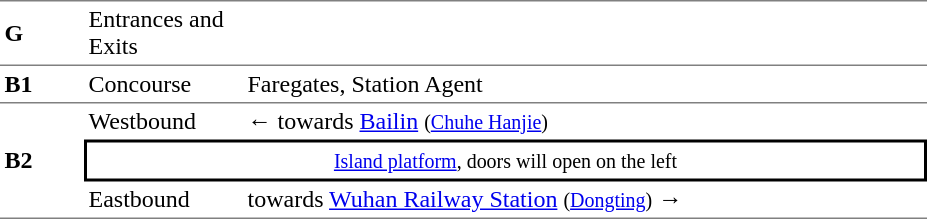<table table border=0 cellspacing=0 cellpadding=3>
<tr>
<td style="border-top:solid 1px gray;border-bottom:solid 0px gray;" width=50><strong>G</strong></td>
<td style="border-top:solid 1px gray;border-bottom:solid 0px gray;" width=100>Entrances and Exits</td>
<td style="border-top:solid 1px gray;border-bottom:solid 0px gray;" width=450></td>
</tr>
<tr>
<td style="border-top:solid 1px gray;border-bottom:solid 0px gray;" width=50><strong>B1</strong></td>
<td style="border-top:solid 1px gray;border-bottom:solid 0px gray;" width=100>Concourse</td>
<td style="border-top:solid 1px gray;border-bottom:solid 0px gray;" width=450>Faregates, Station Agent</td>
</tr>
<tr>
<td style="border-top:solid 1px gray;border-bottom:solid 1px gray;" rowspan=3><strong>B2</strong></td>
<td style="border-top:solid 1px gray;border-bottom:solid 0px gray;">Westbound</td>
<td style="border-top:solid 1px gray;border-bottom:solid 0px gray;">←  towards <a href='#'>Bailin</a> <small>(<a href='#'>Chuhe Hanjie</a>)</small></td>
</tr>
<tr>
<td style="border-right:solid 2px black;border-left:solid 2px black;border-top:solid 2px black;border-bottom:solid 2px black;text-align:center;" colspan=2><small><a href='#'>Island platform</a>, doors will open on the left</small></td>
</tr>
<tr>
<td style="border-bottom:solid 1px gray;">Eastbound</td>
<td style="border-bottom:solid 1px gray;"> towards <a href='#'>Wuhan Railway Station</a> <small>(<a href='#'>Dongting</a>)</small> →</td>
</tr>
</table>
